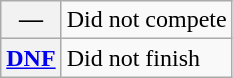<table class="wikitable">
<tr>
<th scope="row">—</th>
<td>Did not compete</td>
</tr>
<tr>
<th scope="row"><a href='#'>DNF</a></th>
<td>Did not finish</td>
</tr>
</table>
